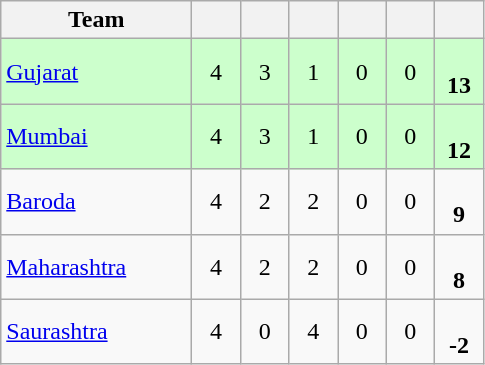<table class="wikitable" style="text-align:center">
<tr>
<th style="width:120px">Team</th>
<th style="width:25px"></th>
<th style="width:25px"></th>
<th style="width:25px"></th>
<th style="width:25px"></th>
<th style="width:25px"></th>
<th style="width:25px"></th>
</tr>
<tr style="background:#cfc;">
<td style="text-align:left"><a href='#'>Gujarat</a></td>
<td>4</td>
<td>3</td>
<td>1</td>
<td>0</td>
<td>0</td>
<td><br><strong>13</strong></td>
</tr>
<tr style="background:#cfc;">
<td style="text-align:left"><a href='#'>Mumbai</a></td>
<td>4</td>
<td>3</td>
<td>1</td>
<td>0</td>
<td>0</td>
<td><br><strong>12</strong></td>
</tr>
<tr>
<td style="text-align:left"><a href='#'>Baroda</a></td>
<td>4</td>
<td>2</td>
<td>2</td>
<td>0</td>
<td>0</td>
<td><br><strong>9</strong></td>
</tr>
<tr>
<td style="text-align:left"><a href='#'>Maharashtra</a></td>
<td>4</td>
<td>2</td>
<td>2</td>
<td>0</td>
<td>0</td>
<td><br><strong>8</strong></td>
</tr>
<tr>
<td style="text-align:left"><a href='#'>Saurashtra</a></td>
<td>4</td>
<td>0</td>
<td>4</td>
<td>0</td>
<td>0</td>
<td><br><strong>-2</strong></td>
</tr>
</table>
